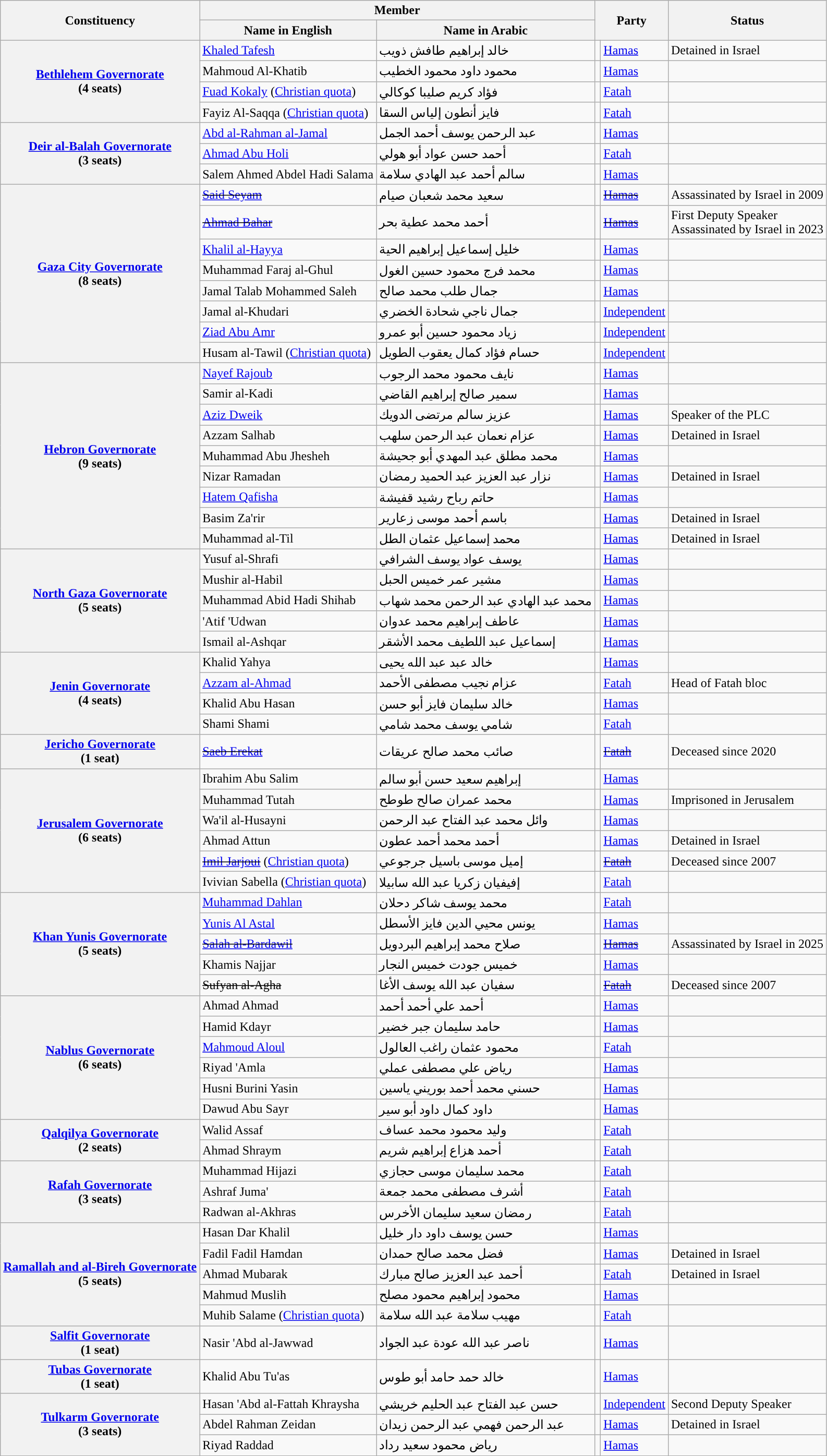<table class="wikitable">
<tr>
<th colspan="1" rowspan="2">Constituency</th>
<th colspan="2">Member</th>
<th colspan="2" rowspan="2">Party</th>
<th colspan="1" rowspan="2">Status</th>
</tr>
<tr>
<th>Name in English</th>
<th>Name in Arabic</th>
</tr>
<tr>
<th rowspan="4"><a href='#'>Bethlehem Governorate</a><br>(4 seats)</th>
<td><a href='#'>Khaled Tafesh</a></td>
<td>خالد إبراهيم طافش ذويب</td>
<td style="background-color: "></td>
<td><a href='#'>Hamas</a></td>
<td>Detained in Israel</td>
</tr>
<tr>
<td>Mahmoud Al-Khatib</td>
<td>محمود داود محمود الخطيب</td>
<td style="background-color: "></td>
<td><a href='#'>Hamas</a></td>
<td></td>
</tr>
<tr>
<td><a href='#'>Fuad Kokaly</a> (<a href='#'>Christian quota</a>)</td>
<td>فؤاد كريم صليبا كوكالي</td>
<td style="background-color: "></td>
<td><a href='#'>Fatah</a></td>
<td></td>
</tr>
<tr>
<td>Fayiz Al-Saqqa (<a href='#'>Christian quota</a>)</td>
<td>فايز أنطون إلياس السقا</td>
<td style="background-color: "></td>
<td><a href='#'>Fatah</a></td>
<td></td>
</tr>
<tr>
<th rowspan="3"><a href='#'>Deir al-Balah Governorate</a><br>(3 seats)</th>
<td><a href='#'>Abd al-Rahman al-Jamal</a></td>
<td>عبد الرحمن يوسف أحمد الجمل</td>
<td style="background-color: "></td>
<td><a href='#'>Hamas</a></td>
</tr>
<tr>
<td><a href='#'>Ahmad Abu Holi</a></td>
<td>أحمد حسن عواد أبو هولي</td>
<td style="background-color: "></td>
<td><a href='#'>Fatah</a></td>
<td></td>
</tr>
<tr>
<td>Salem Ahmed Abdel Hadi Salama</td>
<td>سالم أحمد عبد الهادي سلامة</td>
<td style="background-color: "></td>
<td><a href='#'>Hamas</a></td>
<td></td>
</tr>
<tr>
<th rowspan="8"><a href='#'>Gaza City Governorate</a><br>(8 seats)</th>
<td><s><a href='#'>Said Seyam</a></s></td>
<td>سعيد محمد شعبان صيام</td>
<td style="background-color: "></td>
<td><s><a href='#'>Hamas</a></s></td>
<td>Assassinated by Israel in 2009</td>
</tr>
<tr>
<td><s><a href='#'>Ahmad Bahar</a></s></td>
<td>أحمد محمد عطية بحر</td>
<td style="background-color: "></td>
<td><s><a href='#'>Hamas</a></s></td>
<td>First Deputy Speaker<br>Assassinated by Israel in 2023</td>
</tr>
<tr>
<td><a href='#'>Khalil al-Hayya</a></td>
<td>خليل إسماعيل إبراهيم الحية</td>
<td style="background-color: "></td>
<td><a href='#'>Hamas</a></td>
<td></td>
</tr>
<tr>
<td>Muhammad Faraj al-Ghul</td>
<td>محمد فرج محمود حسين الغول</td>
<td style="background-color: "></td>
<td><a href='#'>Hamas</a></td>
<td></td>
</tr>
<tr>
<td>Jamal Talab Mohammed Saleh</td>
<td>جمال طلب محمد صالح</td>
<td style="background-color: "></td>
<td><a href='#'>Hamas</a></td>
<td></td>
</tr>
<tr>
<td>Jamal al-Khudari</td>
<td>جمال ناجي شحادة الخضري</td>
<td style="background-color: "></td>
<td><a href='#'>Independent</a></td>
<td></td>
</tr>
<tr>
<td><a href='#'>Ziad Abu Amr</a></td>
<td>زياد محمود حسين أبو عمرو</td>
<td style="background-color: "></td>
<td><a href='#'>Independent</a></td>
<td></td>
</tr>
<tr>
<td>Husam al-Tawil (<a href='#'>Christian quota</a>)</td>
<td>حسام فؤاد كمال يعقوب الطويل</td>
<td style="background-color: "></td>
<td><a href='#'>Independent</a></td>
<td></td>
</tr>
<tr>
<th rowspan="9"><a href='#'>Hebron Governorate</a><br>(9 seats)</th>
<td><a href='#'>Nayef Rajoub</a></td>
<td>نايف محمود محمد الرجوب</td>
<td style="background-color: "></td>
<td><a href='#'>Hamas</a></td>
<td></td>
</tr>
<tr>
<td>Samir al-Kadi</td>
<td>سمير صالح إبراهيم القاضي</td>
<td style="background-color: "></td>
<td><a href='#'>Hamas</a></td>
<td></td>
</tr>
<tr>
<td><a href='#'>Aziz Dweik</a></td>
<td>عزيز سالم مرتضى الدويك</td>
<td style="background-color: "></td>
<td><a href='#'>Hamas</a></td>
<td>Speaker of the PLC</td>
</tr>
<tr>
<td>Azzam Salhab</td>
<td>عزام نعمان عبد الرحمن سلهب</td>
<td style="background-color: "></td>
<td><a href='#'>Hamas</a></td>
<td>Detained in Israel</td>
</tr>
<tr>
<td>Muhammad Abu Jhesheh</td>
<td>محمد مطلق عبد المهدي أبو جحيشة</td>
<td style="background-color: "></td>
<td><a href='#'>Hamas</a></td>
<td></td>
</tr>
<tr>
<td>Nizar Ramadan</td>
<td>نزار عبد العزيز عبد الحميد رمضان</td>
<td style="background-color: "></td>
<td><a href='#'>Hamas</a></td>
<td>Detained in Israel</td>
</tr>
<tr>
<td><a href='#'>Hatem Qafisha</a></td>
<td>حاتم رباح رشيد قفيشة</td>
<td style="background-color: "></td>
<td><a href='#'>Hamas</a></td>
<td></td>
</tr>
<tr>
<td>Basim Za'rir</td>
<td>باسم أحمد موسى زعارير</td>
<td style="background-color: "></td>
<td><a href='#'>Hamas</a></td>
<td>Detained in Israel</td>
</tr>
<tr>
<td>Muhammad al-Til</td>
<td>محمد إسماعيل عثمان الطل</td>
<td style="background-color: "></td>
<td><a href='#'>Hamas</a></td>
<td>Detained in Israel</td>
</tr>
<tr>
<th rowspan="5"><a href='#'>North Gaza Governorate</a><br>(5 seats)</th>
<td>Yusuf al-Shrafi</td>
<td>يوسف عواد يوسف الشرافي</td>
<td style="background-color: "></td>
<td><a href='#'>Hamas</a></td>
<td></td>
</tr>
<tr>
<td>Mushir al-Habil</td>
<td>مشير عمر خميس الحبل</td>
<td style="background-color: "></td>
<td><a href='#'>Hamas</a></td>
<td></td>
</tr>
<tr>
<td>Muhammad Abid Hadi Shihab</td>
<td>محمد عبد الهادي عبد الرحمن محمد شهاب</td>
<td style="background-color: "></td>
<td><a href='#'>Hamas</a></td>
<td></td>
</tr>
<tr>
<td>'Atif 'Udwan</td>
<td>عاطف إبراهيم محمد عدوان</td>
<td style="background-color: "></td>
<td><a href='#'>Hamas</a></td>
<td></td>
</tr>
<tr>
<td>Ismail al-Ashqar</td>
<td>إسماعيل عبد اللطيف محمد الأشقر</td>
<td style="background-color: "></td>
<td><a href='#'>Hamas</a></td>
<td></td>
</tr>
<tr>
<th rowspan="4"><a href='#'>Jenin Governorate</a><br>(4 seats)</th>
<td>Khalid Yahya</td>
<td>خالد عبد عبد الله يحيى</td>
<td style="background-color: "></td>
<td><a href='#'>Hamas</a></td>
<td></td>
</tr>
<tr>
<td><a href='#'>Azzam al-Ahmad</a></td>
<td>عزام نجيب مصطفى الأحمد</td>
<td style="background-color: "></td>
<td><a href='#'>Fatah</a></td>
<td>Head of Fatah bloc</td>
</tr>
<tr>
<td>Khalid Abu Hasan</td>
<td>خالد سليمان فايز أبو حسن</td>
<td style="background-color: "></td>
<td><a href='#'>Hamas</a></td>
<td></td>
</tr>
<tr>
<td>Shami Shami</td>
<td>شامي يوسف محمد شامي</td>
<td style="background-color: "></td>
<td><a href='#'>Fatah</a></td>
<td></td>
</tr>
<tr>
<th rowspan="1"><a href='#'>Jericho Governorate</a><br>(1 seat)</th>
<td><s><a href='#'>Saeb Erekat</a></s></td>
<td>صائب محمد صالح عريقات</td>
<td style="background-color: "></td>
<td><s><a href='#'>Fatah</a></s></td>
<td>Deceased since 2020</td>
</tr>
<tr>
<th rowspan="6"><a href='#'>Jerusalem Governorate</a><br>(6 seats)</th>
<td>Ibrahim Abu Salim</td>
<td>إبراهيم سعيد حسن أبو سالم</td>
<td style="background-color: "></td>
<td><a href='#'>Hamas</a></td>
<td></td>
</tr>
<tr>
<td>Muhammad Tutah</td>
<td>محمد عمران صالح طوطح</td>
<td style="background-color: "></td>
<td><a href='#'>Hamas</a></td>
<td>Imprisoned in Jerusalem</td>
</tr>
<tr>
<td>Wa'il al-Husayni</td>
<td>وائل محمد عبد الفتاح عبد الرحمن</td>
<td style="background-color: "></td>
<td><a href='#'>Hamas</a></td>
<td></td>
</tr>
<tr>
<td>Ahmad Attun</td>
<td>أحمد محمد أحمد عطون</td>
<td style="background-color: "></td>
<td><a href='#'>Hamas</a></td>
<td>Detained in Israel</td>
</tr>
<tr>
<td><s><a href='#'>Imil Jarjoui</a></s> (<a href='#'>Christian quota</a>)</td>
<td>إميل موسى باسيل جرجوعي</td>
<td style="background-color: "></td>
<td><s><a href='#'>Fatah</a></s></td>
<td>Deceased since 2007</td>
</tr>
<tr>
<td>Ivivian Sabella (<a href='#'>Christian quota</a>)</td>
<td>إفيفيان زكريا عبد الله سابيلا</td>
<td style="background-color: "></td>
<td><a href='#'>Fatah</a></td>
<td></td>
</tr>
<tr>
<th rowspan="5"><a href='#'>Khan Yunis Governorate</a><br>(5 seats)</th>
<td><a href='#'>Muhammad Dahlan</a></td>
<td>محمد يوسف شاكر دحلان</td>
<td style="background-color: "></td>
<td><a href='#'>Fatah</a></td>
<td></td>
</tr>
<tr>
<td><a href='#'>Yunis Al Astal</a></td>
<td>يونس محيي الدين فايز الأسطل</td>
<td style="background-color: "></td>
<td><a href='#'>Hamas</a></td>
<td></td>
</tr>
<tr>
<td><s><a href='#'>Salah al-Bardawil</a></s></td>
<td>صلاح محمد إبراهيم البردويل</td>
<td style="background-color: "></td>
<td><s><a href='#'>Hamas</a></s></td>
<td>Assassinated by Israel in 2025</td>
</tr>
<tr>
<td>Khamis Najjar</td>
<td>خميس جودت خميس النجار</td>
<td style="background-color: "></td>
<td><a href='#'>Hamas</a></td>
<td></td>
</tr>
<tr>
<td><s>Sufyan al-Agha</s></td>
<td>سفيان عبد الله يوسف الأغا</td>
<td style="background-color: "></td>
<td><s><a href='#'>Fatah</a></s></td>
<td>Deceased since 2007</td>
</tr>
<tr>
<th rowspan="6"><a href='#'>Nablus Governorate</a><br>(6 seats)</th>
<td>Ahmad Ahmad</td>
<td>أحمد علي أحمد أحمد</td>
<td style="background-color: "></td>
<td><a href='#'>Hamas</a></td>
<td></td>
</tr>
<tr>
<td>Hamid Kdayr</td>
<td>حامد سليمان جبر خضير</td>
<td style="background-color: "></td>
<td><a href='#'>Hamas</a></td>
<td></td>
</tr>
<tr>
<td><a href='#'>Mahmoud Aloul</a></td>
<td>محمود عثمان راغب العالول</td>
<td style="background-color: "></td>
<td><a href='#'>Fatah</a></td>
<td></td>
</tr>
<tr>
<td>Riyad 'Amla</td>
<td>رياض علي مصطفى عملي</td>
<td style="background-color: "></td>
<td><a href='#'>Hamas</a></td>
<td></td>
</tr>
<tr>
<td>Husni Burini Yasin</td>
<td>حسني محمد أحمد بوريني ياسين</td>
<td style="background-color: "></td>
<td><a href='#'>Hamas</a></td>
<td></td>
</tr>
<tr>
<td>Dawud Abu Sayr</td>
<td>داود كمال داود أبو سير</td>
<td style="background-color: "></td>
<td><a href='#'>Hamas</a></td>
<td></td>
</tr>
<tr>
<th rowspan="2"><a href='#'>Qalqilya Governorate</a><br>(2 seats)</th>
<td>Walid Assaf</td>
<td>وليد محمود محمد عساف</td>
<td style="background-color: "></td>
<td><a href='#'>Fatah</a></td>
<td></td>
</tr>
<tr>
<td>Ahmad Shraym</td>
<td>أحمد هزاع إبراهيم شريم</td>
<td style="background-color: "></td>
<td><a href='#'>Fatah</a></td>
<td></td>
</tr>
<tr>
<th rowspan="3"><a href='#'>Rafah Governorate</a><br>(3 seats)</th>
<td>Muhammad Hijazi</td>
<td>محمد سليمان موسى حجازي</td>
<td style="background-color: "></td>
<td><a href='#'>Fatah</a></td>
<td></td>
</tr>
<tr>
<td>Ashraf Juma'</td>
<td>أشرف مصطفى محمد جمعة</td>
<td style="background-color: "></td>
<td><a href='#'>Fatah</a></td>
<td></td>
</tr>
<tr>
<td>Radwan al-Akhras</td>
<td>رمضان سعيد سليمان الأخرس</td>
<td style="background-color: "></td>
<td><a href='#'>Fatah</a></td>
<td></td>
</tr>
<tr>
<th rowspan="5"><a href='#'>Ramallah and al-Bireh Governorate</a><br>(5 seats)</th>
<td>Hasan Dar Khalil</td>
<td>حسن يوسف داود دار خليل</td>
<td style="background-color: "></td>
<td><a href='#'>Hamas</a></td>
<td></td>
</tr>
<tr>
<td>Fadil Fadil Hamdan</td>
<td>فضل محمد صالح حمدان</td>
<td style="background-color: "></td>
<td><a href='#'>Hamas</a></td>
<td>Detained in Israel</td>
</tr>
<tr>
<td>Ahmad Mubarak</td>
<td>أحمد عبد العزيز صالح مبارك</td>
<td style="background-color: "></td>
<td><a href='#'>Fatah</a></td>
<td>Detained in Israel</td>
</tr>
<tr>
<td>Mahmud Muslih</td>
<td>محمود إبراهيم محمود مصلح</td>
<td style="background-color: "></td>
<td><a href='#'>Hamas</a></td>
<td></td>
</tr>
<tr>
<td>Muhib Salame (<a href='#'>Christian quota</a>)</td>
<td>مهيب سلامة عبد الله سلامة</td>
<td style="background-color: "></td>
<td><a href='#'>Fatah</a></td>
<td></td>
</tr>
<tr>
<th rowspan="1"><a href='#'>Salfit Governorate</a><br>(1 seat)</th>
<td>Nasir 'Abd al-Jawwad</td>
<td>ناصر عبد الله عودة عبد الجواد</td>
<td style="background-color: "></td>
<td><a href='#'>Hamas</a></td>
<td></td>
</tr>
<tr>
<th rowspan="1"><a href='#'>Tubas Governorate</a><br>(1 seat)</th>
<td>Khalid Abu Tu'as</td>
<td>خالد حمد حامد أبو طوس</td>
<td style="background-color: "></td>
<td><a href='#'>Hamas</a></td>
<td></td>
</tr>
<tr>
<th rowspan="3"><a href='#'>Tulkarm Governorate</a><br>(3 seats)</th>
<td>Hasan 'Abd al-Fattah Khraysha</td>
<td>حسن عبد الفتاح عبد الحليم خريشي</td>
<td style="background-color: "></td>
<td><a href='#'>Independent</a></td>
<td>Second Deputy Speaker</td>
</tr>
<tr>
<td>Abdel Rahman Zeidan</td>
<td>عبد الرحمن فهمي عبد الرحمن زيدان</td>
<td style="background-color: "></td>
<td><a href='#'>Hamas</a></td>
<td>Detained in Israel</td>
</tr>
<tr>
<td>Riyad Raddad</td>
<td>رياض محمود سعيد رداد</td>
<td style="background-color: "></td>
<td><a href='#'>Hamas</a></td>
<td></td>
</tr>
</table>
